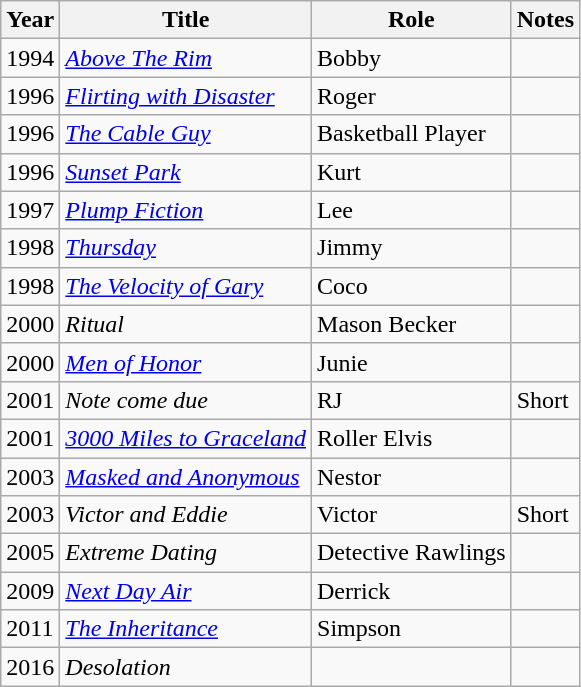<table class="wikitable">
<tr>
<th>Year</th>
<th>Title</th>
<th>Role</th>
<th>Notes</th>
</tr>
<tr>
<td>1994</td>
<td><em><a href='#'>Above The Rim</a></em></td>
<td>Bobby</td>
<td></td>
</tr>
<tr>
<td>1996</td>
<td><em><a href='#'>Flirting with Disaster</a></em></td>
<td>Roger</td>
<td></td>
</tr>
<tr>
<td>1996</td>
<td><em><a href='#'>The Cable Guy</a></em></td>
<td>Basketball Player</td>
<td></td>
</tr>
<tr>
<td>1996</td>
<td><em><a href='#'>Sunset Park</a></em></td>
<td>Kurt</td>
<td></td>
</tr>
<tr>
<td>1997</td>
<td><em><a href='#'>Plump Fiction</a></em></td>
<td>Lee</td>
<td></td>
</tr>
<tr>
<td>1998</td>
<td><em><a href='#'>Thursday</a></em></td>
<td>Jimmy</td>
<td></td>
</tr>
<tr>
<td>1998</td>
<td><em><a href='#'>The Velocity of Gary</a></em></td>
<td>Coco</td>
<td></td>
</tr>
<tr>
<td>2000</td>
<td><em>Ritual</em></td>
<td>Mason Becker</td>
<td></td>
</tr>
<tr>
<td>2000</td>
<td><em><a href='#'>Men of Honor</a></em></td>
<td>Junie</td>
<td></td>
</tr>
<tr>
<td>2001</td>
<td><em>Note come due</em></td>
<td>RJ</td>
<td>Short</td>
</tr>
<tr>
<td>2001</td>
<td><em><a href='#'>3000 Miles to Graceland</a></em></td>
<td>Roller Elvis</td>
<td></td>
</tr>
<tr>
<td>2003</td>
<td><em><a href='#'>Masked and Anonymous</a></em></td>
<td>Nestor</td>
<td></td>
</tr>
<tr>
<td>2003</td>
<td><em>Victor and Eddie</em></td>
<td>Victor</td>
<td>Short</td>
</tr>
<tr>
<td>2005</td>
<td><em>Extreme Dating</em></td>
<td>Detective Rawlings</td>
<td></td>
</tr>
<tr>
<td>2009</td>
<td><em><a href='#'>Next Day Air</a></em></td>
<td>Derrick</td>
<td></td>
</tr>
<tr>
<td>2011</td>
<td><em><a href='#'>The Inheritance</a></em></td>
<td>Simpson</td>
<td></td>
</tr>
<tr>
<td>2016</td>
<td><em>Desolation</em></td>
<td></td>
<td></td>
</tr>
</table>
